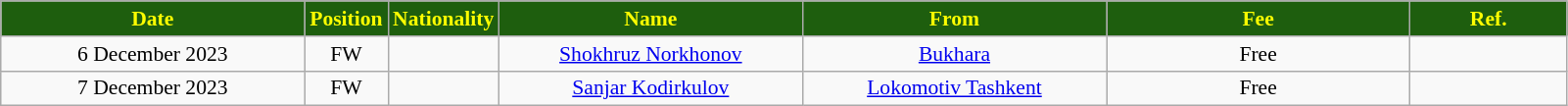<table class="wikitable" style="text-align:center; font-size:90%; ">
<tr>
<th style="background:#1e5e0e; color:yellow; width:200px;">Date</th>
<th style="background:#1e5e0e; color:yellow; width:50px;">Position</th>
<th style="background:#1e5e0e; color:yellow; width:50px;">Nationality</th>
<th style="background:#1e5e0e; color:yellow; width:200px;">Name</th>
<th style="background:#1e5e0e; color:yellow; width:200px;">From</th>
<th style="background:#1e5e0e; color:yellow; width:200px;">Fee</th>
<th style="background:#1e5e0e; color:yellow; width:100px;">Ref.</th>
</tr>
<tr>
<td>6 December 2023</td>
<td>FW</td>
<td></td>
<td><a href='#'>Shokhruz Norkhonov</a></td>
<td><a href='#'>Bukhara</a></td>
<td>Free</td>
<td></td>
</tr>
<tr>
<td>7 December 2023</td>
<td>FW</td>
<td></td>
<td><a href='#'>Sanjar Kodirkulov</a></td>
<td><a href='#'>Lokomotiv Tashkent</a></td>
<td>Free</td>
<td></td>
</tr>
</table>
